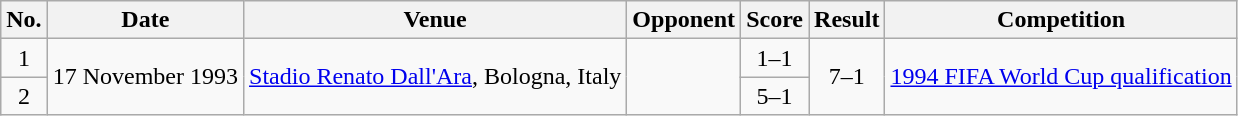<table class="wikitable sortable">
<tr>
<th scope="col">No.</th>
<th scope="col">Date</th>
<th scope="col">Venue</th>
<th scope="col">Opponent</th>
<th scope="col">Score</th>
<th scope="col">Result</th>
<th scope="col">Competition</th>
</tr>
<tr>
<td align="center">1</td>
<td rowspan=2>17 November 1993</td>
<td rowspan=2><a href='#'>Stadio Renato Dall'Ara</a>, Bologna, Italy</td>
<td rowspan=2></td>
<td align="center">1–1</td>
<td align="center" rowspan=2>7–1</td>
<td rowspan=2><a href='#'>1994 FIFA World Cup qualification</a></td>
</tr>
<tr>
<td align="center">2</td>
<td align="center">5–1</td>
</tr>
</table>
